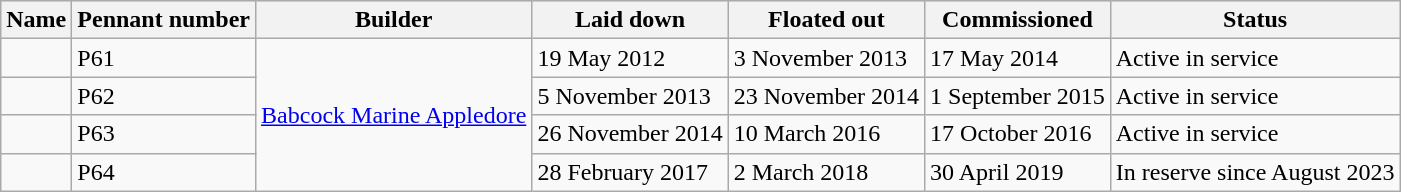<table class="wikitable">
<tr style="background:#efefef;">
<th>Name</th>
<th>Pennant number</th>
<th>Builder</th>
<th>Laid down</th>
<th>Floated out</th>
<th>Commissioned</th>
<th>Status</th>
</tr>
<tr>
<td></td>
<td>P61</td>
<td rowspan=4><a href='#'>Babcock Marine Appledore</a></td>
<td>19 May 2012</td>
<td>3 November 2013</td>
<td>17 May 2014</td>
<td>Active in service</td>
</tr>
<tr>
<td></td>
<td>P62</td>
<td>5 November 2013</td>
<td>23 November 2014</td>
<td>1 September 2015</td>
<td>Active in service</td>
</tr>
<tr>
<td></td>
<td>P63</td>
<td>26 November 2014</td>
<td>10 March 2016</td>
<td>17 October 2016</td>
<td>Active in service</td>
</tr>
<tr>
<td></td>
<td>P64</td>
<td>28 February 2017</td>
<td>2 March 2018</td>
<td>30 April 2019</td>
<td>In reserve since August 2023</td>
</tr>
</table>
